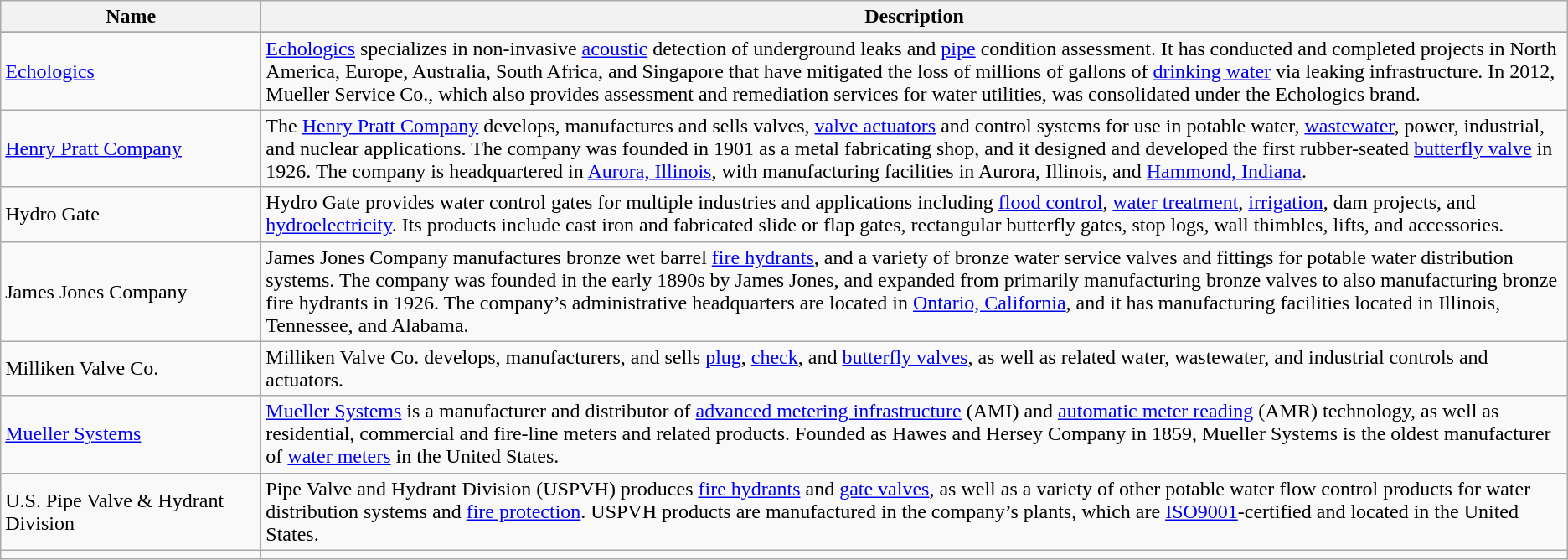<table class="wikitable sortable">
<tr>
<th style="width:200px;">Name</th>
<th style="width:*;">Description</th>
</tr>
<tr>
</tr>
<tr>
<td><a href='#'>Echologics</a></td>
<td><a href='#'>Echologics</a> specializes in non-invasive <a href='#'>acoustic</a> detection of underground leaks and <a href='#'>pipe</a> condition assessment. It has conducted and completed projects in North America, Europe, Australia, South Africa, and Singapore that have mitigated the loss of millions of gallons of <a href='#'>drinking water</a> via leaking infrastructure. In 2012, Mueller Service Co., which also provides assessment and remediation services for water utilities, was consolidated under the Echologics brand.</td>
</tr>
<tr>
<td><a href='#'>Henry Pratt Company</a></td>
<td>The <a href='#'>Henry Pratt Company</a> develops, manufactures and sells valves, <a href='#'>valve actuators</a> and control systems for use in potable water, <a href='#'>wastewater</a>, power, industrial, and nuclear applications. The company was founded in 1901 as a metal fabricating shop, and it designed and developed the first rubber-seated <a href='#'>butterfly valve</a> in 1926. The company is headquartered in <a href='#'>Aurora, Illinois</a>, with manufacturing facilities in Aurora, Illinois, and <a href='#'>Hammond, Indiana</a>.</td>
</tr>
<tr>
<td>Hydro Gate </td>
<td>Hydro Gate provides water control gates for multiple industries and applications including <a href='#'>flood control</a>, <a href='#'>water treatment</a>, <a href='#'>irrigation</a>, dam projects, and <a href='#'>hydroelectricity</a>. Its products include cast iron and fabricated slide or flap gates, rectangular butterfly gates, stop logs, wall thimbles, lifts, and accessories.</td>
</tr>
<tr>
<td>James Jones Company</td>
<td>James Jones Company manufactures bronze wet barrel <a href='#'>fire hydrants</a>, and a variety of bronze water service valves and fittings for potable water distribution systems. The company was founded in the early 1890s by James Jones, and expanded from primarily manufacturing bronze valves to also manufacturing bronze fire hydrants in 1926. The company’s administrative headquarters are located in <a href='#'>Ontario, California</a>, and it has manufacturing facilities located in Illinois, Tennessee, and Alabama.</td>
</tr>
<tr>
<td>Milliken Valve Co.</td>
<td>Milliken Valve Co. develops, manufacturers, and sells <a href='#'>plug</a>, <a href='#'>check</a>, and <a href='#'>butterfly valves</a>, as well as related water, wastewater, and industrial controls and actuators.</td>
</tr>
<tr>
<td><a href='#'>Mueller Systems</a></td>
<td><a href='#'>Mueller Systems</a> is a manufacturer and distributor of <a href='#'>advanced metering infrastructure</a> (AMI) and <a href='#'>automatic meter reading</a> (AMR) technology, as well as residential, commercial and fire-line meters and related products. Founded as Hawes and Hersey Company in 1859, Mueller Systems is the oldest manufacturer of <a href='#'>water meters</a> in the United States.</td>
</tr>
<tr>
<td>U.S. Pipe Valve & Hydrant Division </td>
<td>Pipe Valve and Hydrant Division (USPVH) produces <a href='#'>fire hydrants</a> and <a href='#'>gate valves</a>, as well as a variety of other potable water flow control products for water distribution systems and <a href='#'>fire protection</a>. USPVH products are manufactured in the company’s plants, which are <a href='#'>ISO9001</a>-certified and located in the United States.</td>
</tr>
<tr>
<td></td>
<td></td>
</tr>
</table>
